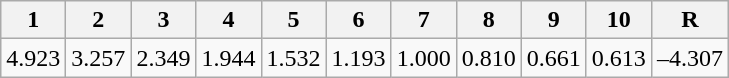<table class=wikitable>
<tr>
<th>1</th>
<th>2</th>
<th>3</th>
<th>4</th>
<th>5</th>
<th>6</th>
<th>7</th>
<th>8</th>
<th>9</th>
<th>10</th>
<th>R</th>
</tr>
<tr>
<td>4.923</td>
<td>3.257</td>
<td>2.349</td>
<td>1.944</td>
<td>1.532</td>
<td>1.193</td>
<td>1.000</td>
<td>0.810</td>
<td>0.661</td>
<td>0.613</td>
<td>–4.307</td>
</tr>
</table>
